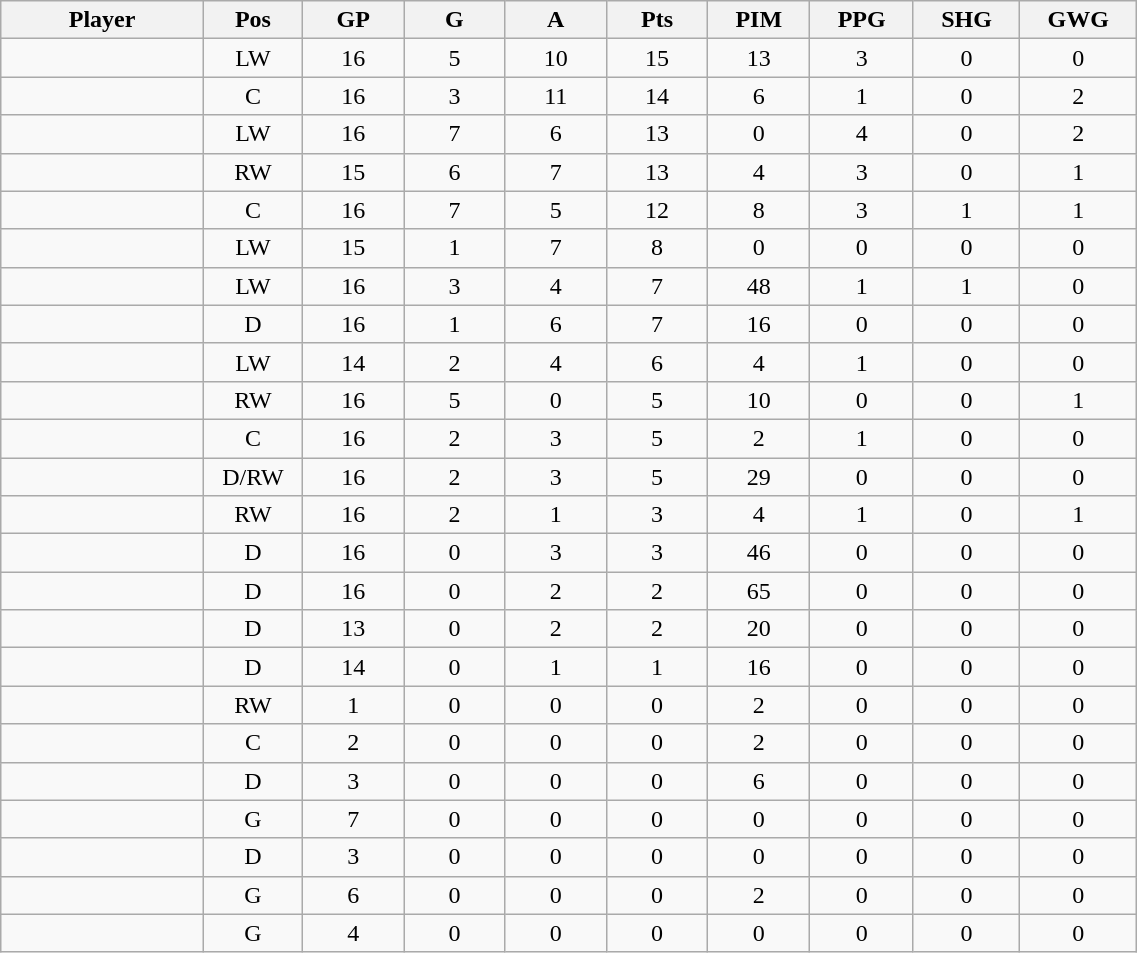<table class="wikitable sortable" width="60%">
<tr ALIGN="center">
<th bgcolor="#DDDDFF" width="10%">Player</th>
<th bgcolor="#DDDDFF" width="3%" title="Position">Pos</th>
<th bgcolor="#DDDDFF" width="5%" title="Games played">GP</th>
<th bgcolor="#DDDDFF" width="5%" title="Goals">G</th>
<th bgcolor="#DDDDFF" width="5%" title="Assists">A</th>
<th bgcolor="#DDDDFF" width="5%" title="Points">Pts</th>
<th bgcolor="#DDDDFF" width="5%" title="Penalties in Minutes">PIM</th>
<th bgcolor="#DDDDFF" width="5%" title="Power play goals">PPG</th>
<th bgcolor="#DDDDFF" width="5%" title="Short-handed goals">SHG</th>
<th bgcolor="#DDDDFF" width="5%" title="Game-winning goals">GWG</th>
</tr>
<tr align="center">
<td align="right"></td>
<td>LW</td>
<td>16</td>
<td>5</td>
<td>10</td>
<td>15</td>
<td>13</td>
<td>3</td>
<td>0</td>
<td>0</td>
</tr>
<tr align="center">
<td align="right"></td>
<td>C</td>
<td>16</td>
<td>3</td>
<td>11</td>
<td>14</td>
<td>6</td>
<td>1</td>
<td>0</td>
<td>2</td>
</tr>
<tr align="center">
<td align="right"></td>
<td>LW</td>
<td>16</td>
<td>7</td>
<td>6</td>
<td>13</td>
<td>0</td>
<td>4</td>
<td>0</td>
<td>2</td>
</tr>
<tr align="center">
<td align="right"></td>
<td>RW</td>
<td>15</td>
<td>6</td>
<td>7</td>
<td>13</td>
<td>4</td>
<td>3</td>
<td>0</td>
<td>1</td>
</tr>
<tr align="center">
<td align="right"></td>
<td>C</td>
<td>16</td>
<td>7</td>
<td>5</td>
<td>12</td>
<td>8</td>
<td>3</td>
<td>1</td>
<td>1</td>
</tr>
<tr align="center">
<td align="right"></td>
<td>LW</td>
<td>15</td>
<td>1</td>
<td>7</td>
<td>8</td>
<td>0</td>
<td>0</td>
<td>0</td>
<td>0</td>
</tr>
<tr align="center">
<td align="right"></td>
<td>LW</td>
<td>16</td>
<td>3</td>
<td>4</td>
<td>7</td>
<td>48</td>
<td>1</td>
<td>1</td>
<td>0</td>
</tr>
<tr align="center">
<td align="right"></td>
<td>D</td>
<td>16</td>
<td>1</td>
<td>6</td>
<td>7</td>
<td>16</td>
<td>0</td>
<td>0</td>
<td>0</td>
</tr>
<tr align="center">
<td align="right"></td>
<td>LW</td>
<td>14</td>
<td>2</td>
<td>4</td>
<td>6</td>
<td>4</td>
<td>1</td>
<td>0</td>
<td>0</td>
</tr>
<tr align="center">
<td align="right"></td>
<td>RW</td>
<td>16</td>
<td>5</td>
<td>0</td>
<td>5</td>
<td>10</td>
<td>0</td>
<td>0</td>
<td>1</td>
</tr>
<tr align="center">
<td align="right"></td>
<td>C</td>
<td>16</td>
<td>2</td>
<td>3</td>
<td>5</td>
<td>2</td>
<td>1</td>
<td>0</td>
<td>0</td>
</tr>
<tr align="center">
<td align="right"></td>
<td>D/RW</td>
<td>16</td>
<td>2</td>
<td>3</td>
<td>5</td>
<td>29</td>
<td>0</td>
<td>0</td>
<td>0</td>
</tr>
<tr align="center">
<td align="right"></td>
<td>RW</td>
<td>16</td>
<td>2</td>
<td>1</td>
<td>3</td>
<td>4</td>
<td>1</td>
<td>0</td>
<td>1</td>
</tr>
<tr align="center">
<td align="right"></td>
<td>D</td>
<td>16</td>
<td>0</td>
<td>3</td>
<td>3</td>
<td>46</td>
<td>0</td>
<td>0</td>
<td>0</td>
</tr>
<tr align="center">
<td align="right"></td>
<td>D</td>
<td>16</td>
<td>0</td>
<td>2</td>
<td>2</td>
<td>65</td>
<td>0</td>
<td>0</td>
<td>0</td>
</tr>
<tr align="center">
<td align="right"></td>
<td>D</td>
<td>13</td>
<td>0</td>
<td>2</td>
<td>2</td>
<td>20</td>
<td>0</td>
<td>0</td>
<td>0</td>
</tr>
<tr align="center">
<td align="right"></td>
<td>D</td>
<td>14</td>
<td>0</td>
<td>1</td>
<td>1</td>
<td>16</td>
<td>0</td>
<td>0</td>
<td>0</td>
</tr>
<tr align="center">
<td align="right"></td>
<td>RW</td>
<td>1</td>
<td>0</td>
<td>0</td>
<td>0</td>
<td>2</td>
<td>0</td>
<td>0</td>
<td>0</td>
</tr>
<tr align="center">
<td align="right"></td>
<td>C</td>
<td>2</td>
<td>0</td>
<td>0</td>
<td>0</td>
<td>2</td>
<td>0</td>
<td>0</td>
<td>0</td>
</tr>
<tr align="center">
<td align="right"></td>
<td>D</td>
<td>3</td>
<td>0</td>
<td>0</td>
<td>0</td>
<td>6</td>
<td>0</td>
<td>0</td>
<td>0</td>
</tr>
<tr align="center">
<td align="right"></td>
<td>G</td>
<td>7</td>
<td>0</td>
<td>0</td>
<td>0</td>
<td>0</td>
<td>0</td>
<td>0</td>
<td>0</td>
</tr>
<tr align="center">
<td align="right"></td>
<td>D</td>
<td>3</td>
<td>0</td>
<td>0</td>
<td>0</td>
<td>0</td>
<td>0</td>
<td>0</td>
<td>0</td>
</tr>
<tr align="center">
<td align="right"></td>
<td>G</td>
<td>6</td>
<td>0</td>
<td>0</td>
<td>0</td>
<td>2</td>
<td>0</td>
<td>0</td>
<td>0</td>
</tr>
<tr align="center">
<td align="right"></td>
<td>G</td>
<td>4</td>
<td>0</td>
<td>0</td>
<td>0</td>
<td>0</td>
<td>0</td>
<td>0</td>
<td>0</td>
</tr>
</table>
